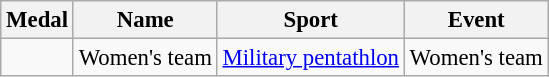<table class="wikitable sortable" style="font-size: 95%;">
<tr>
<th>Medal</th>
<th>Name</th>
<th>Sport</th>
<th>Event</th>
</tr>
<tr>
<td></td>
<td>Women's team</td>
<td><a href='#'>Military pentathlon</a></td>
<td>Women's team</td>
</tr>
</table>
